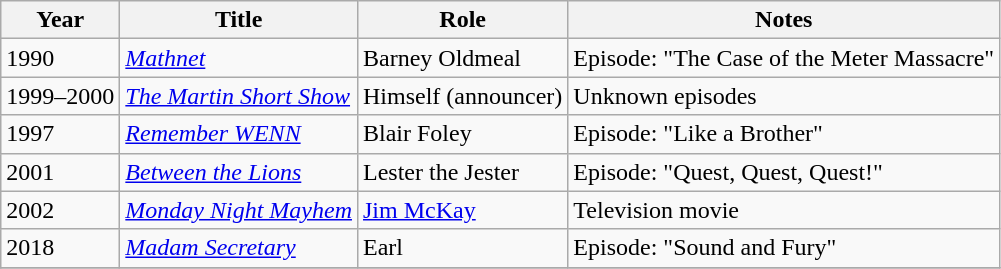<table class="wikitable">
<tr>
<th>Year</th>
<th>Title</th>
<th>Role</th>
<th>Notes</th>
</tr>
<tr>
<td>1990</td>
<td><em><a href='#'>Mathnet</a></em></td>
<td>Barney Oldmeal</td>
<td>Episode: "The Case of the Meter Massacre"</td>
</tr>
<tr>
<td>1999–2000</td>
<td><em><a href='#'>The Martin Short Show</a></em></td>
<td>Himself (announcer)</td>
<td>Unknown episodes</td>
</tr>
<tr>
<td>1997</td>
<td><em><a href='#'>Remember WENN</a></em></td>
<td>Blair Foley</td>
<td>Episode: "Like a Brother"</td>
</tr>
<tr>
<td>2001</td>
<td><em><a href='#'>Between the Lions</a></em></td>
<td>Lester the Jester</td>
<td>Episode: "Quest, Quest, Quest!"</td>
</tr>
<tr>
<td>2002</td>
<td><em><a href='#'>Monday Night Mayhem</a></em></td>
<td><a href='#'>Jim McKay</a></td>
<td>Television movie</td>
</tr>
<tr>
<td>2018</td>
<td><em><a href='#'>Madam Secretary</a></em></td>
<td>Earl</td>
<td>Episode: "Sound and Fury"</td>
</tr>
<tr>
</tr>
</table>
